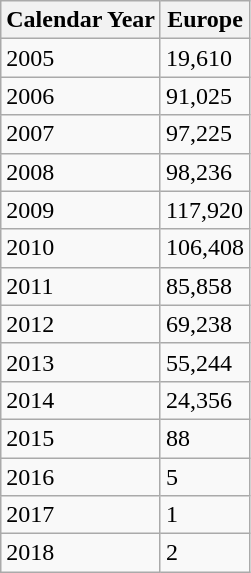<table class="wikitable">
<tr>
<th>Calendar Year</th>
<th>Europe</th>
</tr>
<tr>
<td>2005</td>
<td>19,610</td>
</tr>
<tr>
<td>2006</td>
<td>91,025</td>
</tr>
<tr>
<td>2007</td>
<td>97,225</td>
</tr>
<tr>
<td>2008</td>
<td>98,236</td>
</tr>
<tr>
<td>2009</td>
<td>117,920</td>
</tr>
<tr>
<td>2010</td>
<td>106,408</td>
</tr>
<tr>
<td>2011</td>
<td>85,858</td>
</tr>
<tr>
<td>2012</td>
<td>69,238</td>
</tr>
<tr>
<td>2013</td>
<td>55,244</td>
</tr>
<tr>
<td>2014</td>
<td>24,356</td>
</tr>
<tr>
<td>2015</td>
<td>88</td>
</tr>
<tr>
<td>2016</td>
<td>5</td>
</tr>
<tr>
<td>2017</td>
<td>1</td>
</tr>
<tr>
<td>2018</td>
<td>2</td>
</tr>
</table>
